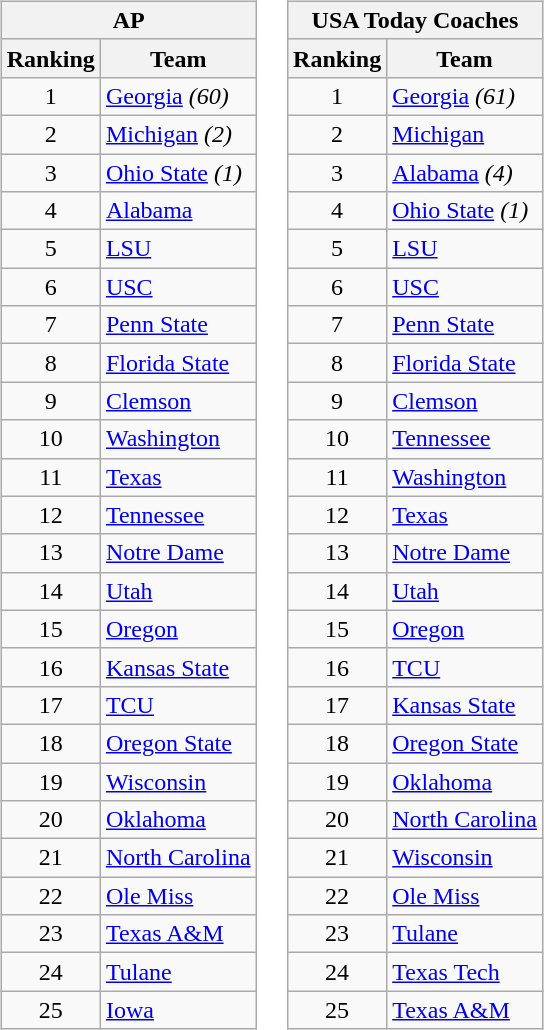<table>
<tr style="vertical-align:top;">
<td><br><table class="wikitable" style="text-align:center;">
<tr>
<th colspan=2>AP</th>
</tr>
<tr>
<th>Ranking</th>
<th>Team</th>
</tr>
<tr>
<td>1</td>
<td align=left><a href='#'>Georgia</a> <em>(60)</em></td>
</tr>
<tr>
<td>2</td>
<td align=left><a href='#'>Michigan</a> <em>(2)</em></td>
</tr>
<tr>
<td>3</td>
<td align=left><a href='#'>Ohio State</a> <em>(1)</em></td>
</tr>
<tr>
<td>4</td>
<td align=left><a href='#'>Alabama</a></td>
</tr>
<tr>
<td>5</td>
<td align=left><a href='#'>LSU</a></td>
</tr>
<tr>
<td>6</td>
<td align=left><a href='#'>USC</a></td>
</tr>
<tr>
<td>7</td>
<td align=left><a href='#'>Penn State</a></td>
</tr>
<tr>
<td>8</td>
<td align=left><a href='#'>Florida State</a></td>
</tr>
<tr>
<td>9</td>
<td align=left><a href='#'>Clemson</a></td>
</tr>
<tr>
<td>10</td>
<td align=left><a href='#'>Washington</a></td>
</tr>
<tr>
<td>11</td>
<td align=left><a href='#'>Texas</a></td>
</tr>
<tr>
<td>12</td>
<td align=left><a href='#'>Tennessee</a></td>
</tr>
<tr>
<td>13</td>
<td align=left><a href='#'>Notre Dame</a></td>
</tr>
<tr>
<td>14</td>
<td align=left><a href='#'>Utah</a></td>
</tr>
<tr>
<td>15</td>
<td align=left><a href='#'>Oregon</a></td>
</tr>
<tr>
<td>16</td>
<td align=left><a href='#'>Kansas State</a></td>
</tr>
<tr>
<td>17</td>
<td align=left><a href='#'>TCU</a></td>
</tr>
<tr>
<td>18</td>
<td align=left><a href='#'>Oregon State</a></td>
</tr>
<tr>
<td>19</td>
<td align=left><a href='#'>Wisconsin</a></td>
</tr>
<tr>
<td>20</td>
<td align=left><a href='#'>Oklahoma</a></td>
</tr>
<tr>
<td>21</td>
<td align=left><a href='#'>North Carolina</a></td>
</tr>
<tr>
<td>22</td>
<td align=left><a href='#'>Ole Miss</a></td>
</tr>
<tr>
<td>23</td>
<td align=left><a href='#'>Texas A&M</a></td>
</tr>
<tr>
<td>24</td>
<td align=left><a href='#'>Tulane</a></td>
</tr>
<tr>
<td>25</td>
<td align=left><a href='#'>Iowa</a></td>
</tr>
</table>
</td>
<td><br><table class="wikitable" style="text-align:center;">
<tr>
<th colspan=2>USA Today Coaches</th>
</tr>
<tr>
<th>Ranking</th>
<th>Team</th>
</tr>
<tr>
<td>1</td>
<td align=left><a href='#'>Georgia</a> <em>(61)</em></td>
</tr>
<tr>
<td>2</td>
<td align=left><a href='#'>Michigan</a></td>
</tr>
<tr>
<td>3</td>
<td align=left><a href='#'>Alabama</a> <em>(4)</em></td>
</tr>
<tr>
<td>4</td>
<td align=left><a href='#'>Ohio State</a> <em>(1)</em></td>
</tr>
<tr>
<td>5</td>
<td align=left><a href='#'>LSU</a></td>
</tr>
<tr>
<td>6</td>
<td align=left><a href='#'>USC</a></td>
</tr>
<tr>
<td>7</td>
<td align=left><a href='#'>Penn State</a></td>
</tr>
<tr>
<td>8</td>
<td align=left><a href='#'>Florida State</a></td>
</tr>
<tr>
<td>9</td>
<td align=left><a href='#'>Clemson</a></td>
</tr>
<tr>
<td>10</td>
<td align=left><a href='#'>Tennessee</a></td>
</tr>
<tr>
<td>11</td>
<td align=left><a href='#'>Washington</a></td>
</tr>
<tr>
<td>12</td>
<td align=left><a href='#'>Texas</a></td>
</tr>
<tr>
<td>13</td>
<td align=left><a href='#'>Notre Dame</a></td>
</tr>
<tr>
<td>14</td>
<td align=left><a href='#'>Utah</a></td>
</tr>
<tr>
<td>15</td>
<td align=left><a href='#'>Oregon</a></td>
</tr>
<tr>
<td>16</td>
<td align=left><a href='#'>TCU</a></td>
</tr>
<tr>
<td>17</td>
<td align=left><a href='#'>Kansas State</a></td>
</tr>
<tr>
<td>18</td>
<td align=left><a href='#'>Oregon State</a></td>
</tr>
<tr>
<td>19</td>
<td align=left><a href='#'>Oklahoma</a></td>
</tr>
<tr>
<td>20</td>
<td align=left><a href='#'>North Carolina</a></td>
</tr>
<tr>
<td>21</td>
<td align=left><a href='#'>Wisconsin</a></td>
</tr>
<tr>
<td>22</td>
<td align=left><a href='#'>Ole Miss</a></td>
</tr>
<tr>
<td>23</td>
<td align=left><a href='#'>Tulane</a></td>
</tr>
<tr>
<td>24</td>
<td align=left><a href='#'>Texas Tech</a></td>
</tr>
<tr>
<td>25</td>
<td align=left><a href='#'>Texas A&M</a></td>
</tr>
</table>
</td>
</tr>
</table>
